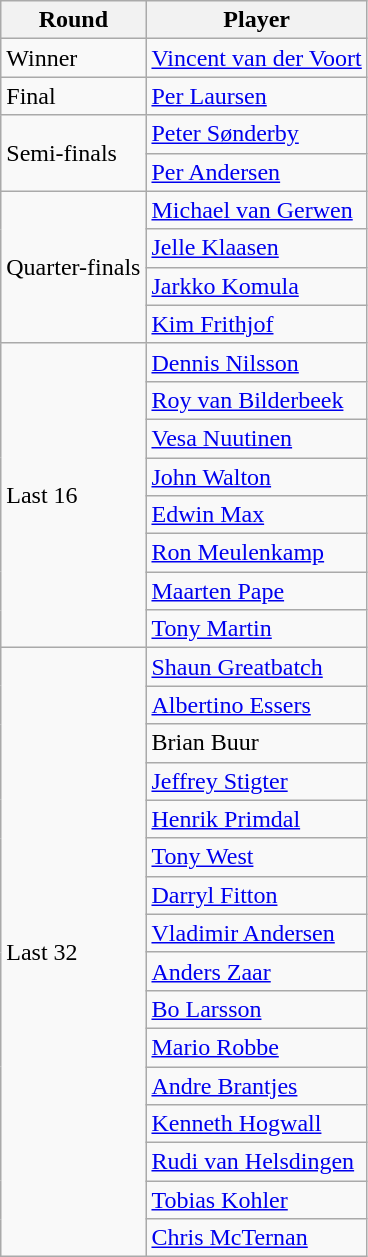<table class="wikitable">
<tr>
<th>Round</th>
<th>Player</th>
</tr>
<tr>
<td rowspan="1">Winner</td>
<td> <a href='#'>Vincent van der Voort</a></td>
</tr>
<tr>
<td rowspan="1">Final</td>
<td> <a href='#'>Per Laursen</a></td>
</tr>
<tr>
<td rowspan="2">Semi-finals</td>
<td> <a href='#'>Peter Sønderby</a></td>
</tr>
<tr>
<td> <a href='#'>Per Andersen</a></td>
</tr>
<tr>
<td rowspan="4">Quarter-finals</td>
<td> <a href='#'>Michael van Gerwen</a></td>
</tr>
<tr>
<td> <a href='#'>Jelle Klaasen</a></td>
</tr>
<tr>
<td> <a href='#'>Jarkko Komula</a></td>
</tr>
<tr>
<td> <a href='#'>Kim Frithjof</a></td>
</tr>
<tr>
<td rowspan="8">Last 16</td>
<td> <a href='#'>Dennis Nilsson</a></td>
</tr>
<tr>
<td> <a href='#'>Roy van Bilderbeek</a></td>
</tr>
<tr>
<td> <a href='#'>Vesa Nuutinen</a></td>
</tr>
<tr>
<td> <a href='#'>John Walton</a></td>
</tr>
<tr>
<td> <a href='#'>Edwin Max</a></td>
</tr>
<tr>
<td> <a href='#'>Ron Meulenkamp</a></td>
</tr>
<tr>
<td> <a href='#'>Maarten Pape</a></td>
</tr>
<tr>
<td> <a href='#'>Tony Martin</a></td>
</tr>
<tr>
<td rowspan="16">Last 32</td>
<td> <a href='#'>Shaun Greatbatch</a></td>
</tr>
<tr>
<td> <a href='#'>Albertino Essers</a></td>
</tr>
<tr>
<td> Brian Buur</td>
</tr>
<tr>
<td> <a href='#'>Jeffrey Stigter</a></td>
</tr>
<tr>
<td> <a href='#'>Henrik Primdal</a></td>
</tr>
<tr>
<td> <a href='#'>Tony West</a></td>
</tr>
<tr>
<td> <a href='#'>Darryl Fitton</a></td>
</tr>
<tr>
<td> <a href='#'>Vladimir Andersen</a></td>
</tr>
<tr>
<td> <a href='#'>Anders Zaar</a></td>
</tr>
<tr>
<td> <a href='#'>Bo Larsson</a></td>
</tr>
<tr>
<td> <a href='#'>Mario Robbe</a></td>
</tr>
<tr>
<td> <a href='#'>Andre Brantjes</a></td>
</tr>
<tr>
<td> <a href='#'>Kenneth Hogwall</a></td>
</tr>
<tr>
<td> <a href='#'>Rudi van Helsdingen</a></td>
</tr>
<tr>
<td> <a href='#'>Tobias Kohler</a></td>
</tr>
<tr>
<td> <a href='#'>Chris McTernan</a></td>
</tr>
</table>
